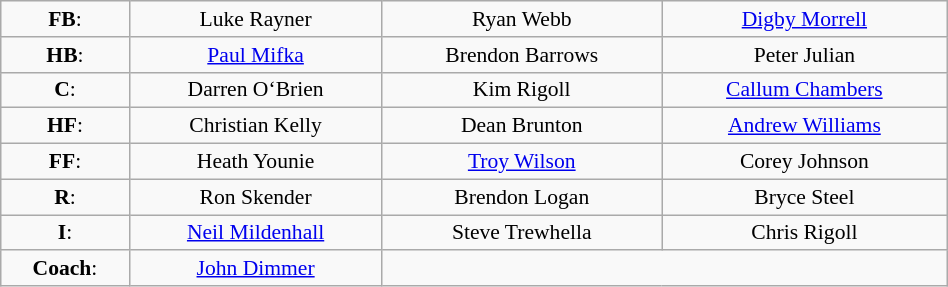<table class="wikitable" width="50%" align="center" style="font-size:90%; text-align: center">
<tr>
<td><strong>FB</strong>:</td>
<td>Luke Rayner</td>
<td>Ryan Webb</td>
<td><a href='#'>Digby Morrell</a></td>
</tr>
<tr>
<td><strong>HB</strong>:</td>
<td><a href='#'>Paul Mifka</a></td>
<td>Brendon Barrows</td>
<td>Peter Julian</td>
</tr>
<tr>
<td><strong>C</strong>:</td>
<td>Darren O‘Brien</td>
<td>Kim Rigoll</td>
<td><a href='#'>Callum Chambers</a></td>
</tr>
<tr>
<td><strong>HF</strong>:</td>
<td>Christian Kelly</td>
<td>Dean Brunton</td>
<td><a href='#'>Andrew Williams</a></td>
</tr>
<tr>
<td><strong>FF</strong>:</td>
<td>Heath Younie</td>
<td><a href='#'>Troy Wilson</a></td>
<td>Corey Johnson</td>
</tr>
<tr>
<td><strong>R</strong>:</td>
<td>Ron Skender</td>
<td>Brendon Logan</td>
<td>Bryce Steel</td>
</tr>
<tr>
<td><strong>I</strong>:</td>
<td><a href='#'>Neil Mildenhall</a></td>
<td>Steve Trewhella</td>
<td>Chris Rigoll</td>
</tr>
<tr>
<td><strong>Coach</strong>:</td>
<td><a href='#'>John Dimmer</a></td>
<td colspan="2"></td>
</tr>
</table>
